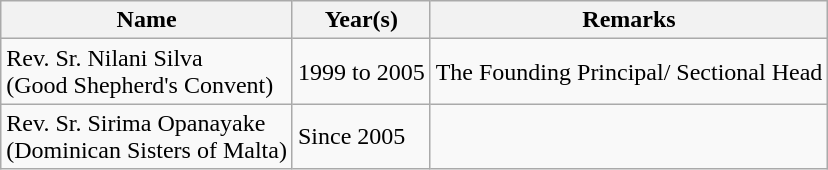<table class="wikitable">
<tr>
<th>Name</th>
<th>Year(s)</th>
<th>Remarks</th>
</tr>
<tr>
<td>Rev. Sr. Nilani Silva<br>(Good Shepherd's Convent)</td>
<td>1999 to 2005</td>
<td>The Founding Principal/ Sectional Head</td>
</tr>
<tr>
<td>Rev. Sr. Sirima Opanayake <br> (Dominican Sisters of Malta)</td>
<td>Since 2005</td>
<td></td>
</tr>
</table>
